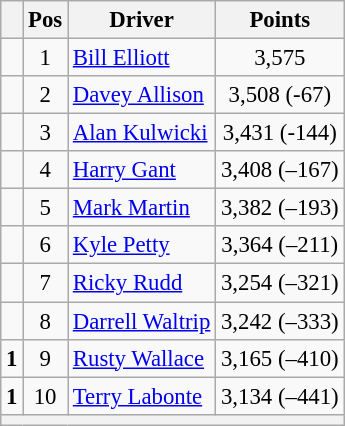<table class="wikitable" style="font-size: 95%;">
<tr>
<th></th>
<th>Pos</th>
<th>Driver</th>
<th>Points</th>
</tr>
<tr>
<td align="left"></td>
<td style="text-align:center;">1</td>
<td><a href='#'>Bill Elliott</a></td>
<td style="text-align:center;">3,575</td>
</tr>
<tr>
<td align="left"></td>
<td style="text-align:center;">2</td>
<td><a href='#'>Davey Allison</a></td>
<td style="text-align:center;">3,508 (-67)</td>
</tr>
<tr>
<td align="left"></td>
<td style="text-align:center;">3</td>
<td><a href='#'>Alan Kulwicki</a></td>
<td style="text-align:center;">3,431 (-144)</td>
</tr>
<tr>
<td align="left"></td>
<td style="text-align:center;">4</td>
<td><a href='#'>Harry Gant</a></td>
<td style="text-align:center;">3,408 (–167)</td>
</tr>
<tr>
<td align="left"></td>
<td style="text-align:center;">5</td>
<td><a href='#'>Mark Martin</a></td>
<td style="text-align:center;">3,382 (–193)</td>
</tr>
<tr>
<td align="left"></td>
<td style="text-align:center;">6</td>
<td><a href='#'>Kyle Petty</a></td>
<td style="text-align:center;">3,364 (–211)</td>
</tr>
<tr>
<td align="left"></td>
<td style="text-align:center;">7</td>
<td><a href='#'>Ricky Rudd</a></td>
<td style="text-align:center;">3,254 (–321)</td>
</tr>
<tr>
<td align="left"></td>
<td style="text-align:center;">8</td>
<td><a href='#'>Darrell Waltrip</a></td>
<td style="text-align:center;">3,242 (–333)</td>
</tr>
<tr>
<td align="left"> <strong>1</strong></td>
<td style="text-align:center;">9</td>
<td><a href='#'>Rusty Wallace</a></td>
<td style="text-align:center;">3,165 (–410)</td>
</tr>
<tr>
<td align="left"> <strong>1</strong></td>
<td style="text-align:center;">10</td>
<td><a href='#'>Terry Labonte</a></td>
<td style="text-align:center;">3,134 (–441)</td>
</tr>
<tr class="sortbottom">
<th colspan="9"></th>
</tr>
</table>
